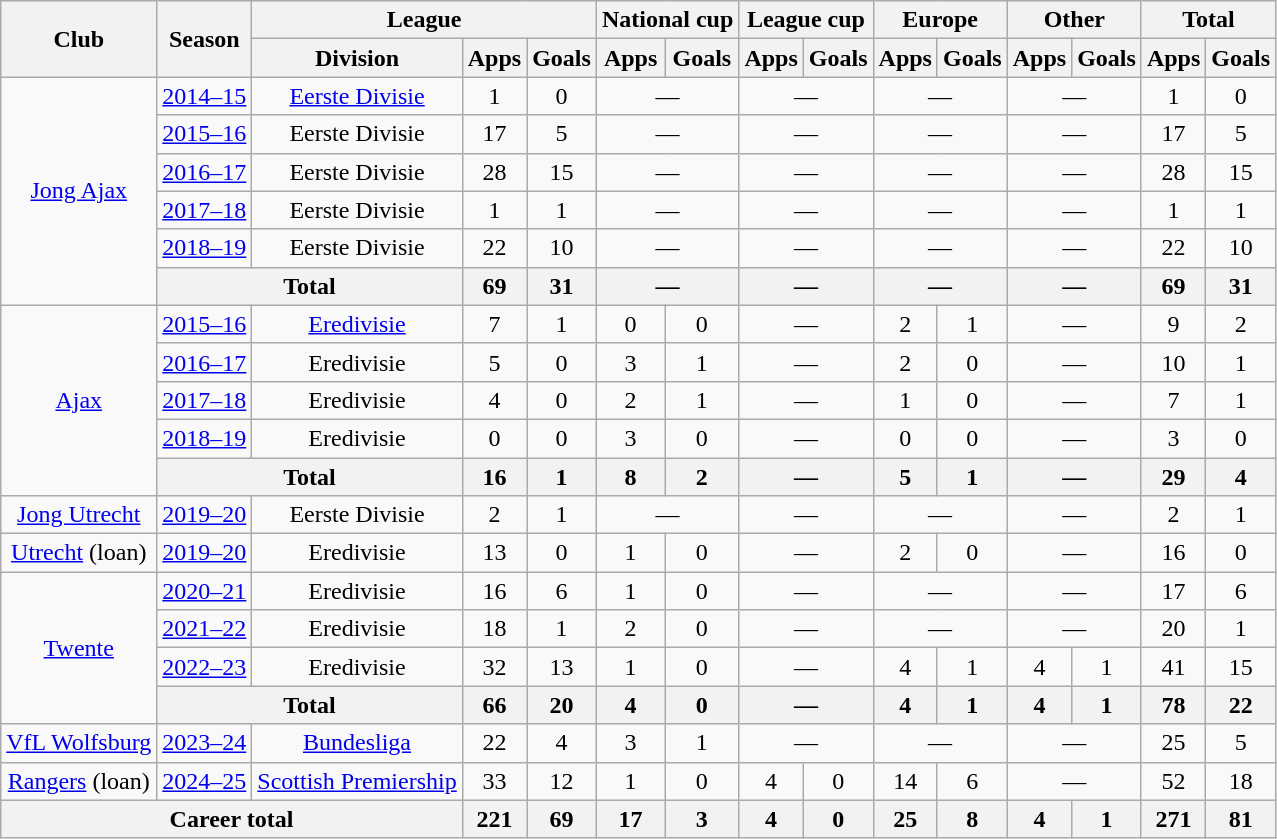<table class="wikitable" style="text-align:center">
<tr>
<th rowspan="2">Club</th>
<th rowspan="2">Season</th>
<th colspan="3">League</th>
<th colspan="2">National cup</th>
<th colspan="2">League cup</th>
<th colspan="2">Europe</th>
<th colspan="2">Other</th>
<th colspan="2">Total</th>
</tr>
<tr>
<th>Division</th>
<th>Apps</th>
<th>Goals</th>
<th>Apps</th>
<th>Goals</th>
<th>Apps</th>
<th>Goals</th>
<th>Apps</th>
<th>Goals</th>
<th>Apps</th>
<th>Goals</th>
<th>Apps</th>
<th>Goals</th>
</tr>
<tr>
<td rowspan="6"><a href='#'>Jong Ajax</a></td>
<td><a href='#'>2014–15</a></td>
<td><a href='#'>Eerste Divisie</a></td>
<td>1</td>
<td>0</td>
<td colspan="2">—</td>
<td colspan="2">—</td>
<td colspan="2">—</td>
<td colspan="2">—</td>
<td>1</td>
<td>0</td>
</tr>
<tr>
<td><a href='#'>2015–16</a></td>
<td>Eerste Divisie</td>
<td>17</td>
<td>5</td>
<td colspan="2">—</td>
<td colspan="2">—</td>
<td colspan="2">—</td>
<td colspan="2">—</td>
<td>17</td>
<td>5</td>
</tr>
<tr>
<td><a href='#'>2016–17</a></td>
<td>Eerste Divisie</td>
<td>28</td>
<td>15</td>
<td colspan="2">—</td>
<td colspan="2">—</td>
<td colspan="2">—</td>
<td colspan="2">—</td>
<td>28</td>
<td>15</td>
</tr>
<tr>
<td><a href='#'>2017–18</a></td>
<td>Eerste Divisie</td>
<td>1</td>
<td>1</td>
<td colspan="2">—</td>
<td colspan="2">—</td>
<td colspan="2">—</td>
<td colspan="2">—</td>
<td>1</td>
<td>1</td>
</tr>
<tr>
<td><a href='#'>2018–19</a></td>
<td>Eerste Divisie</td>
<td>22</td>
<td>10</td>
<td colspan="2">—</td>
<td colspan="2">—</td>
<td colspan="2">—</td>
<td colspan="2">—</td>
<td>22</td>
<td>10</td>
</tr>
<tr>
<th colspan="2">Total</th>
<th>69</th>
<th>31</th>
<th colspan="2">—</th>
<th colspan="2">—</th>
<th colspan="2">—</th>
<th colspan="2">—</th>
<th>69</th>
<th>31</th>
</tr>
<tr>
<td rowspan="5"><a href='#'>Ajax</a></td>
<td><a href='#'>2015–16</a></td>
<td><a href='#'>Eredivisie</a></td>
<td>7</td>
<td>1</td>
<td>0</td>
<td>0</td>
<td colspan="2">—</td>
<td>2</td>
<td>1</td>
<td colspan="2">—</td>
<td>9</td>
<td>2</td>
</tr>
<tr>
<td><a href='#'>2016–17</a></td>
<td>Eredivisie</td>
<td>5</td>
<td>0</td>
<td>3</td>
<td>1</td>
<td colspan="2">—</td>
<td>2</td>
<td>0</td>
<td colspan="2">—</td>
<td>10</td>
<td>1</td>
</tr>
<tr>
<td><a href='#'>2017–18</a></td>
<td>Eredivisie</td>
<td>4</td>
<td>0</td>
<td>2</td>
<td>1</td>
<td colspan="2">—</td>
<td>1</td>
<td>0</td>
<td colspan="2">—</td>
<td>7</td>
<td>1</td>
</tr>
<tr>
<td><a href='#'>2018–19</a></td>
<td>Eredivisie</td>
<td>0</td>
<td>0</td>
<td>3</td>
<td>0</td>
<td colspan="2">—</td>
<td>0</td>
<td>0</td>
<td colspan="2">—</td>
<td>3</td>
<td>0</td>
</tr>
<tr>
<th colspan="2">Total</th>
<th>16</th>
<th>1</th>
<th>8</th>
<th>2</th>
<th colspan="2">—</th>
<th>5</th>
<th>1</th>
<th colspan="2">—</th>
<th>29</th>
<th>4</th>
</tr>
<tr>
<td><a href='#'>Jong Utrecht</a></td>
<td><a href='#'>2019–20</a></td>
<td>Eerste Divisie</td>
<td>2</td>
<td>1</td>
<td colspan="2">—</td>
<td colspan="2">—</td>
<td colspan="2">—</td>
<td colspan="2">—</td>
<td>2</td>
<td>1</td>
</tr>
<tr>
<td><a href='#'>Utrecht</a> (loan)</td>
<td><a href='#'>2019–20</a></td>
<td>Eredivisie</td>
<td>13</td>
<td>0</td>
<td>1</td>
<td>0</td>
<td colspan="2">—</td>
<td>2</td>
<td>0</td>
<td colspan="2">—</td>
<td>16</td>
<td>0</td>
</tr>
<tr>
<td rowspan="4"><a href='#'>Twente</a></td>
<td><a href='#'>2020–21</a></td>
<td>Eredivisie</td>
<td>16</td>
<td>6</td>
<td>1</td>
<td>0</td>
<td colspan="2">—</td>
<td colspan="2">—</td>
<td colspan="2">—</td>
<td>17</td>
<td>6</td>
</tr>
<tr>
<td><a href='#'>2021–22</a></td>
<td>Eredivisie</td>
<td>18</td>
<td>1</td>
<td>2</td>
<td>0</td>
<td colspan="2">—</td>
<td colspan="2">—</td>
<td colspan="2">—</td>
<td>20</td>
<td>1</td>
</tr>
<tr>
<td><a href='#'>2022–23</a></td>
<td>Eredivisie</td>
<td>32</td>
<td>13</td>
<td>1</td>
<td>0</td>
<td colspan="2">—</td>
<td>4</td>
<td>1</td>
<td>4</td>
<td>1</td>
<td>41</td>
<td>15</td>
</tr>
<tr>
<th colspan="2">Total</th>
<th>66</th>
<th>20</th>
<th>4</th>
<th>0</th>
<th colspan="2">—</th>
<th>4</th>
<th>1</th>
<th>4</th>
<th>1</th>
<th>78</th>
<th>22</th>
</tr>
<tr>
<td><a href='#'>VfL Wolfsburg</a></td>
<td><a href='#'>2023–24</a></td>
<td><a href='#'>Bundesliga</a></td>
<td>22</td>
<td>4</td>
<td>3</td>
<td>1</td>
<td colspan="2">—</td>
<td colspan="2">—</td>
<td colspan="2">—</td>
<td>25</td>
<td>5</td>
</tr>
<tr>
<td><a href='#'>Rangers</a> (loan)</td>
<td><a href='#'>2024–25</a></td>
<td><a href='#'>Scottish Premiership</a></td>
<td>33</td>
<td>12</td>
<td>1</td>
<td>0</td>
<td>4</td>
<td>0</td>
<td>14</td>
<td>6</td>
<td colspan="2">—</td>
<td>52</td>
<td>18</td>
</tr>
<tr>
<th colspan="3">Career total</th>
<th>221</th>
<th>69</th>
<th>17</th>
<th>3</th>
<th>4</th>
<th>0</th>
<th>25</th>
<th>8</th>
<th>4</th>
<th>1</th>
<th>271</th>
<th>81</th>
</tr>
</table>
